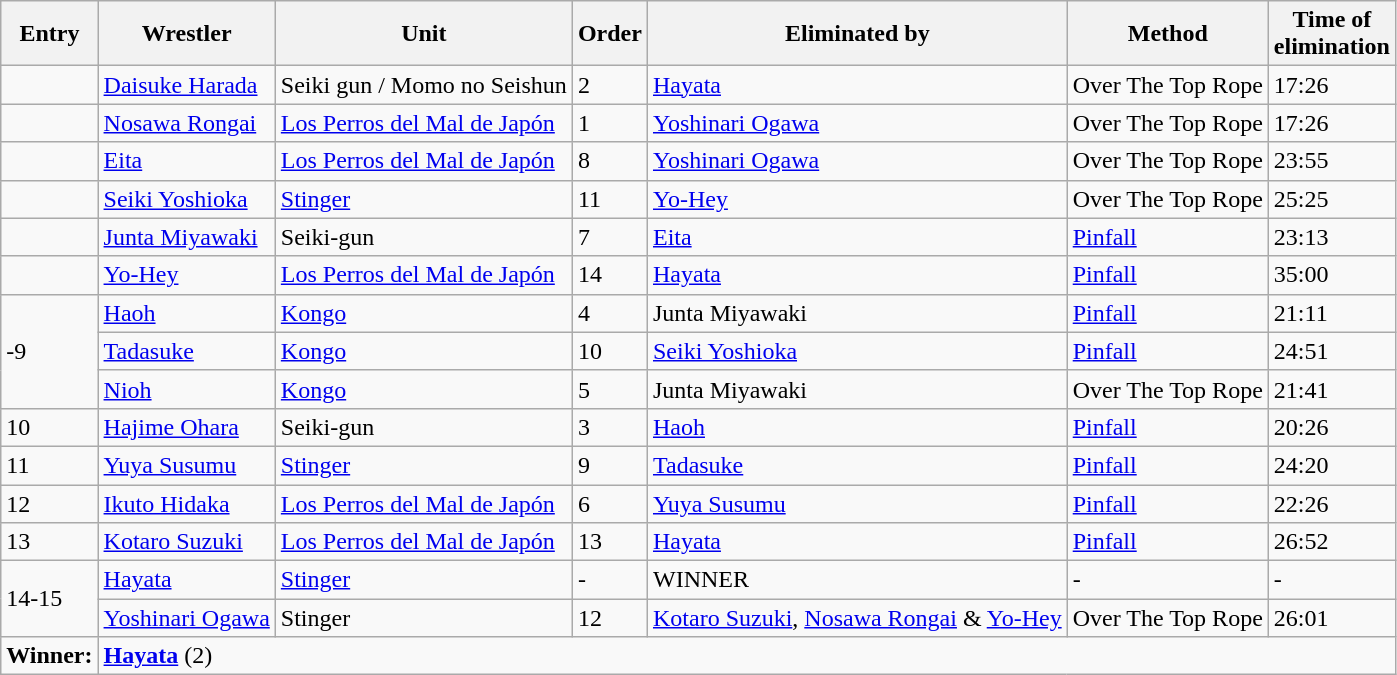<table class="wikitable sortable">
<tr>
<th>Entry</th>
<th>Wrestler</th>
<th>Unit</th>
<th>Order</th>
<th>Eliminated by</th>
<th>Method</th>
<th>Time of<br>elimination</th>
</tr>
<tr>
<td></td>
<td><a href='#'>Daisuke Harada</a></td>
<td>Seiki gun / Momo no Seishun</td>
<td>2</td>
<td><a href='#'>Hayata</a></td>
<td>Over The Top Rope</td>
<td>17:26</td>
</tr>
<tr>
<td></td>
<td><a href='#'>Nosawa Rongai</a></td>
<td><a href='#'>Los Perros del Mal de Japón</a></td>
<td>1</td>
<td><a href='#'>Yoshinari Ogawa</a></td>
<td>Over The Top Rope</td>
<td>17:26</td>
</tr>
<tr>
<td></td>
<td><a href='#'>Eita</a></td>
<td><a href='#'>Los Perros del Mal de Japón</a></td>
<td>8</td>
<td><a href='#'>Yoshinari Ogawa</a></td>
<td>Over The Top Rope</td>
<td>23:55</td>
</tr>
<tr>
<td></td>
<td><a href='#'>Seiki Yoshioka</a></td>
<td><a href='#'>Stinger</a></td>
<td>11</td>
<td><a href='#'>Yo-Hey</a></td>
<td>Over The Top Rope</td>
<td>25:25</td>
</tr>
<tr>
<td></td>
<td><a href='#'>Junta Miyawaki</a></td>
<td>Seiki-gun</td>
<td>7</td>
<td><a href='#'>Eita</a></td>
<td><a href='#'>Pinfall</a></td>
<td>23:13</td>
</tr>
<tr>
<td></td>
<td><a href='#'>Yo-Hey</a></td>
<td><a href='#'>Los Perros del Mal de Japón</a></td>
<td>14</td>
<td><a href='#'>Hayata</a></td>
<td><a href='#'>Pinfall</a></td>
<td>35:00</td>
</tr>
<tr>
<td rowspan="3">-9</td>
<td><a href='#'>Haoh</a></td>
<td><a href='#'>Kongo</a></td>
<td>4</td>
<td>Junta Miyawaki</td>
<td><a href='#'>Pinfall</a></td>
<td>21:11</td>
</tr>
<tr>
<td><a href='#'>Tadasuke</a></td>
<td><a href='#'>Kongo</a></td>
<td>10</td>
<td><a href='#'>Seiki Yoshioka</a></td>
<td><a href='#'>Pinfall</a></td>
<td>24:51</td>
</tr>
<tr>
<td><a href='#'>Nioh</a></td>
<td><a href='#'>Kongo</a></td>
<td>5</td>
<td>Junta Miyawaki</td>
<td>Over The Top Rope</td>
<td>21:41</td>
</tr>
<tr>
<td>10</td>
<td><a href='#'>Hajime Ohara</a></td>
<td>Seiki-gun</td>
<td>3</td>
<td><a href='#'>Haoh</a></td>
<td><a href='#'>Pinfall</a></td>
<td>20:26</td>
</tr>
<tr>
<td>11</td>
<td><a href='#'>Yuya Susumu</a></td>
<td><a href='#'>Stinger</a></td>
<td>9</td>
<td><a href='#'>Tadasuke</a></td>
<td><a href='#'>Pinfall</a></td>
<td>24:20</td>
</tr>
<tr>
<td>12</td>
<td><a href='#'>Ikuto Hidaka</a></td>
<td><a href='#'>Los Perros del Mal de Japón</a></td>
<td>6</td>
<td><a href='#'>Yuya Susumu</a></td>
<td><a href='#'>Pinfall</a></td>
<td>22:26</td>
</tr>
<tr>
<td>13</td>
<td><a href='#'>Kotaro Suzuki</a></td>
<td><a href='#'>Los Perros del Mal de Japón</a></td>
<td>13</td>
<td><a href='#'>Hayata</a></td>
<td><a href='#'>Pinfall</a></td>
<td>26:52</td>
</tr>
<tr>
<td rowspan="2">14-15</td>
<td><a href='#'>Hayata</a></td>
<td><a href='#'>Stinger</a></td>
<td>-</td>
<td>WINNER</td>
<td>-</td>
<td>-</td>
</tr>
<tr>
<td><a href='#'>Yoshinari Ogawa</a></td>
<td>Stinger</td>
<td>12</td>
<td><a href='#'>Kotaro Suzuki</a>, <a href='#'>Nosawa Rongai</a> & <a href='#'>Yo-Hey</a></td>
<td>Over The Top Rope</td>
<td>26:01</td>
</tr>
<tr>
<td><strong>Winner:</strong></td>
<td colspan="6"><strong><a href='#'>Hayata</a></strong> (2)</td>
</tr>
</table>
